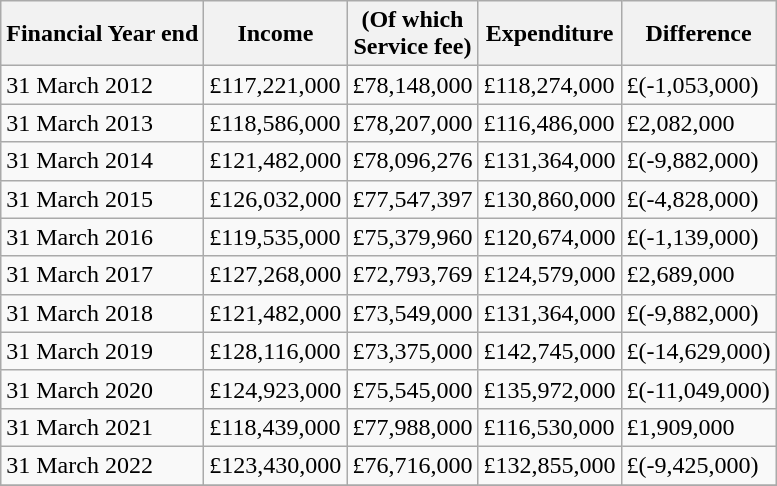<table class="wikitable">
<tr>
<th>Financial Year end</th>
<th>Income</th>
<th>(Of which<br>Service fee)</th>
<th>Expenditure</th>
<th>Difference</th>
</tr>
<tr>
<td>31 March 2012</td>
<td>£117,221,000</td>
<td>£78,148,000</td>
<td>£118,274,000</td>
<td>£(-1,053,000)</td>
</tr>
<tr>
<td>31 March 2013</td>
<td>£118,586,000</td>
<td>£78,207,000</td>
<td>£116,486,000</td>
<td>£2,082,000</td>
</tr>
<tr>
<td>31 March 2014</td>
<td>£121,482,000</td>
<td>£78,096,276</td>
<td>£131,364,000</td>
<td>£(-9,882,000)</td>
</tr>
<tr>
<td>31 March 2015</td>
<td>£126,032,000</td>
<td>£77,547,397</td>
<td>£130,860,000</td>
<td>£(-4,828,000)</td>
</tr>
<tr>
<td>31 March 2016</td>
<td>£119,535,000</td>
<td>£75,379,960</td>
<td>£120,674,000</td>
<td>£(-1,139,000)</td>
</tr>
<tr>
<td>31 March 2017</td>
<td>£127,268,000</td>
<td>£72,793,769</td>
<td>£124,579,000</td>
<td>£2,689,000</td>
</tr>
<tr>
<td>31 March 2018</td>
<td>£121,482,000</td>
<td>£73,549,000</td>
<td>£131,364,000</td>
<td>£(-9,882,000)</td>
</tr>
<tr>
<td>31 March 2019</td>
<td>£128,116,000</td>
<td>£73,375,000</td>
<td>£142,745,000</td>
<td>£(-14,629,000)</td>
</tr>
<tr>
<td>31 March 2020</td>
<td>£124,923,000</td>
<td>£75,545,000</td>
<td>£135,972,000</td>
<td>£(-11,049,000)</td>
</tr>
<tr>
<td>31 March 2021</td>
<td>£118,439,000</td>
<td>£77,988,000</td>
<td>£116,530,000</td>
<td>£1,909,000</td>
</tr>
<tr>
<td>31 March 2022</td>
<td>£123,430,000</td>
<td>£76,716,000</td>
<td>£132,855,000</td>
<td>£(-9,425,000)</td>
</tr>
<tr>
</tr>
</table>
